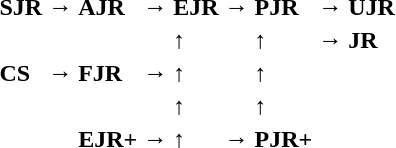<table>
<tr>
<td><strong>SJR</strong></td>
<th><strong>→</strong></th>
<td><strong>AJR</strong></td>
<th><strong>→</strong></th>
<td><strong>EJR</strong></td>
<th><strong>→</strong></th>
<td><strong>PJR</strong></td>
<th><strong>→</strong></th>
<td><strong>UJR</strong></td>
</tr>
<tr>
<td></td>
<td></td>
<td></td>
<th></th>
<td><strong>↑</strong></td>
<th></th>
<td><strong>↑</strong></td>
<th><strong>→</strong></th>
<td><strong>JR</strong></td>
</tr>
<tr>
<td><strong>CS</strong></td>
<th><strong>→</strong></th>
<td><strong>FJR</strong></td>
<th><strong>→</strong></th>
<td><strong>↑</strong></td>
<th></th>
<td><strong>↑</strong></td>
<td></td>
<td></td>
</tr>
<tr>
<td></td>
<td></td>
<td></td>
<td></td>
<td><strong>↑</strong></td>
<td></td>
<td><strong>↑</strong></td>
<td></td>
<td></td>
</tr>
<tr>
<td></td>
<td></td>
<td><strong>EJR+</strong></td>
<th><strong>→</strong></th>
<td><strong>↑</strong></td>
<th><strong>→</strong></th>
<td><strong>PJR+</strong></td>
<td></td>
<td></td>
</tr>
</table>
